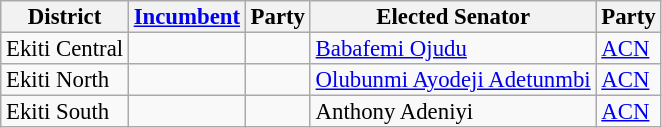<table class="sortable wikitable" style="font-size:95%;line-height:14px;">
<tr>
<th class="unsortable">District</th>
<th class="unsortable"><a href='#'>Incumbent</a></th>
<th>Party</th>
<th class="unsortable">Elected Senator</th>
<th>Party</th>
</tr>
<tr>
<td>Ekiti Central</td>
<td></td>
<td></td>
<td><a href='#'>Babafemi Ojudu</a></td>
<td><a href='#'>ACN</a></td>
</tr>
<tr>
<td>Ekiti North</td>
<td></td>
<td></td>
<td><a href='#'>Olubunmi Ayodeji Adetunmbi</a></td>
<td><a href='#'>ACN</a></td>
</tr>
<tr>
<td>Ekiti South</td>
<td></td>
<td></td>
<td>Anthony Adeniyi</td>
<td><a href='#'>ACN</a></td>
</tr>
</table>
